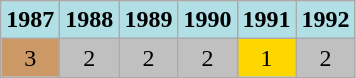<table class="wikitable" style="text-align: center;">
<tr>
<th style="background: #b0e0e6;">1987</th>
<th style="background: #b0e0e6;">1988</th>
<th style="background: #b0e0e6;">1989</th>
<th style="background: #b0e0e6;">1990</th>
<th style="background: #b0e0e6;">1991</th>
<th style="background: #b0e0e6;">1992</th>
</tr>
<tr>
<td style="background: #cc9966;">3</td>
<td style="background: silver;">2</td>
<td style="background: silver;">2</td>
<td style="background: silver;">2</td>
<td style="background: gold;">1</td>
<td style="background: silver;">2</td>
</tr>
</table>
